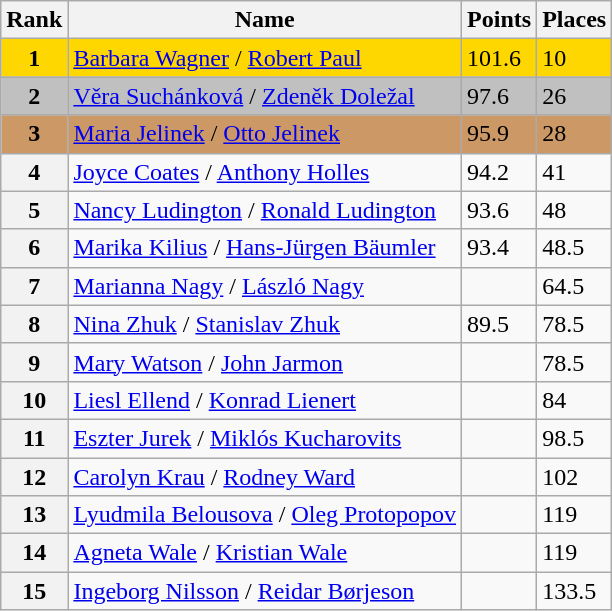<table class="wikitable">
<tr>
<th>Rank</th>
<th>Name</th>
<th>Points</th>
<th>Places</th>
</tr>
<tr bgcolor=gold>
<td align=center><strong>1</strong></td>
<td> <a href='#'>Barbara Wagner</a> / <a href='#'>Robert Paul</a></td>
<td>101.6</td>
<td>10</td>
</tr>
<tr bgcolor=silver>
<td align=center><strong>2</strong></td>
<td> <a href='#'>Věra Suchánková</a> / <a href='#'>Zdeněk Doležal</a></td>
<td>97.6</td>
<td>26</td>
</tr>
<tr bgcolor=cc9966>
<td align=center><strong>3</strong></td>
<td> <a href='#'>Maria Jelinek</a> / <a href='#'>Otto Jelinek</a></td>
<td>95.9</td>
<td>28</td>
</tr>
<tr>
<th>4</th>
<td> <a href='#'>Joyce Coates</a> / <a href='#'>Anthony Holles</a></td>
<td>94.2</td>
<td>41</td>
</tr>
<tr>
<th>5</th>
<td> <a href='#'>Nancy Ludington</a> / <a href='#'>Ronald Ludington</a></td>
<td>93.6</td>
<td>48</td>
</tr>
<tr>
<th>6</th>
<td> <a href='#'>Marika Kilius</a> / <a href='#'>Hans-Jürgen Bäumler</a></td>
<td>93.4</td>
<td>48.5</td>
</tr>
<tr>
<th>7</th>
<td> <a href='#'>Marianna Nagy</a> / <a href='#'>László Nagy</a></td>
<td></td>
<td>64.5</td>
</tr>
<tr>
<th>8</th>
<td> <a href='#'>Nina Zhuk</a> / <a href='#'>Stanislav Zhuk</a></td>
<td>89.5</td>
<td>78.5</td>
</tr>
<tr>
<th>9</th>
<td> <a href='#'>Mary Watson</a> / <a href='#'>John Jarmon</a></td>
<td></td>
<td>78.5</td>
</tr>
<tr>
<th>10</th>
<td> <a href='#'>Liesl Ellend</a> / <a href='#'>Konrad Lienert</a></td>
<td></td>
<td>84</td>
</tr>
<tr>
<th>11</th>
<td> <a href='#'>Eszter Jurek</a> / <a href='#'>Miklós Kucharovits</a></td>
<td></td>
<td>98.5</td>
</tr>
<tr>
<th>12</th>
<td> <a href='#'>Carolyn Krau</a> / <a href='#'>Rodney Ward</a></td>
<td></td>
<td>102</td>
</tr>
<tr>
<th>13</th>
<td> <a href='#'>Lyudmila Belousova</a> / <a href='#'>Oleg Protopopov</a></td>
<td></td>
<td>119</td>
</tr>
<tr>
<th>14</th>
<td> <a href='#'>Agneta Wale</a> / <a href='#'>Kristian Wale</a></td>
<td></td>
<td>119</td>
</tr>
<tr>
<th>15</th>
<td> <a href='#'>Ingeborg Nilsson</a> / <a href='#'>Reidar Børjeson</a></td>
<td></td>
<td>133.5</td>
</tr>
</table>
